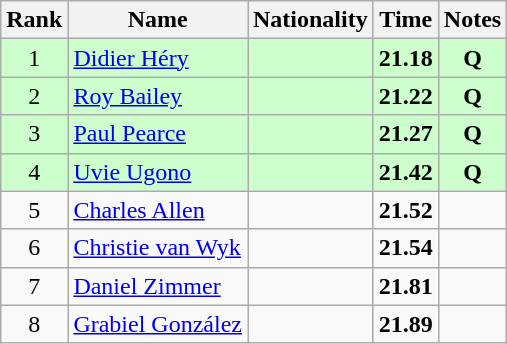<table class="wikitable sortable" style="text-align:center">
<tr>
<th>Rank</th>
<th>Name</th>
<th>Nationality</th>
<th>Time</th>
<th>Notes</th>
</tr>
<tr bgcolor=ccffcc>
<td>1</td>
<td align=left><a href='#'>Didier Héry</a></td>
<td align=left></td>
<td><strong>21.18</strong></td>
<td><strong>Q</strong></td>
</tr>
<tr bgcolor=ccffcc>
<td>2</td>
<td align=left><a href='#'>Roy Bailey</a></td>
<td align=left></td>
<td><strong>21.22</strong></td>
<td><strong>Q</strong></td>
</tr>
<tr bgcolor=ccffcc>
<td>3</td>
<td align=left><a href='#'>Paul Pearce</a></td>
<td align=left></td>
<td><strong>21.27</strong></td>
<td><strong>Q</strong></td>
</tr>
<tr bgcolor=ccffcc>
<td>4</td>
<td align=left><a href='#'>Uvie Ugono</a></td>
<td align=left></td>
<td><strong>21.42</strong></td>
<td><strong>Q</strong></td>
</tr>
<tr>
<td>5</td>
<td align=left><a href='#'>Charles Allen</a></td>
<td align=left></td>
<td><strong>21.52</strong></td>
<td></td>
</tr>
<tr>
<td>6</td>
<td align=left><a href='#'>Christie van Wyk</a></td>
<td align=left></td>
<td><strong>21.54</strong></td>
<td></td>
</tr>
<tr>
<td>7</td>
<td align=left><a href='#'>Daniel Zimmer</a></td>
<td align=left></td>
<td><strong>21.81</strong></td>
<td></td>
</tr>
<tr>
<td>8</td>
<td align=left><a href='#'>Grabiel González</a></td>
<td align=left></td>
<td><strong>21.89</strong></td>
<td></td>
</tr>
</table>
